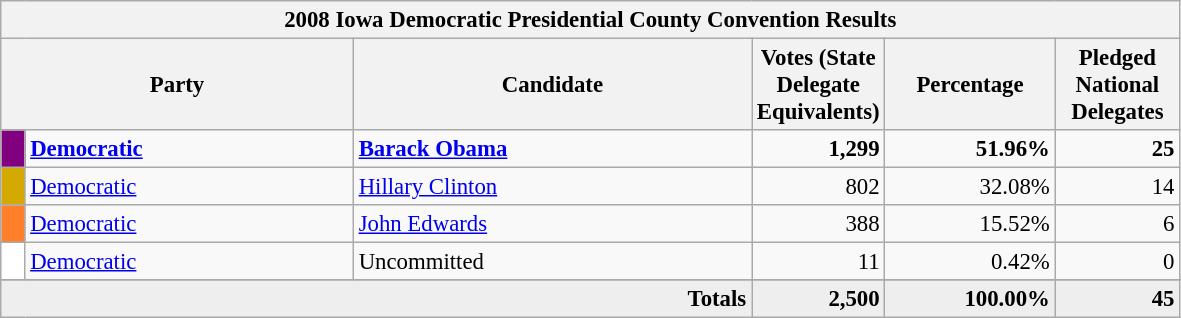<table class="wikitable" style="font-size:95%;">
<tr>
<th colspan="7">2008 Iowa Democratic Presidential County Convention Results</th>
</tr>
<tr>
<th colspan="2" style="width: 15em">Party</th>
<th style="width: 17em">Candidate</th>
<th style="width: 5em">Votes (State Delegate Equivalents)</th>
<th style="width: 7em">Percentage</th>
<th style="width: 5em">Pledged National Delegates<br></th>
</tr>
<tr>
<th style="background-color:#800080; width: 3px"></th>
<td style="width: 130px"><strong><a href='#'>Democratic</a></strong></td>
<td><strong><a href='#'>Barack Obama</a></strong></td>
<td align="right"><strong>1,299</strong></td>
<td align="right"><strong>51.96%</strong></td>
<td align="right"><strong>25</strong></td>
</tr>
<tr>
<th style="background-color:#d4aa00; width: 3px"></th>
<td style="width: 130px"><a href='#'>Democratic</a></td>
<td><a href='#'>Hillary Clinton</a></td>
<td align="right">802</td>
<td align="right">32.08%</td>
<td align="right">14</td>
</tr>
<tr>
<th style="background-color:#ff7f2a; width: 3px"></th>
<td style="width: 130px"><a href='#'>Democratic</a></td>
<td><a href='#'>John Edwards</a></td>
<td align="right">388</td>
<td align="right">15.52%</td>
<td align="right">6</td>
</tr>
<tr>
<th style="background-color:#ffffff; width: 3px"></th>
<td style="width: 130px"><a href='#'>Democratic</a></td>
<td>Uncommitted</td>
<td align="right">11</td>
<td align="right">0.42%</td>
<td align="right">0</td>
</tr>
<tr>
</tr>
<tr bgcolor="#EEEEEE">
<td colspan="3" align="right"><strong>Totals</strong></td>
<td align="right"><strong>2,500</strong></td>
<td align="right"><strong>100.00%</strong></td>
<td align="right"><strong>45</strong></td>
</tr>
</table>
